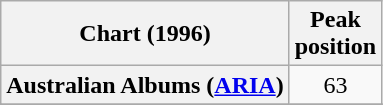<table class="wikitable sortable plainrowheaders" style="text-align:center">
<tr>
<th scope="col">Chart (1996)</th>
<th scope="col">Peak<br>position</th>
</tr>
<tr>
<th scope="row">Australian Albums (<a href='#'>ARIA</a>)</th>
<td>63</td>
</tr>
<tr>
</tr>
<tr>
</tr>
<tr>
</tr>
<tr>
</tr>
<tr>
</tr>
<tr>
</tr>
<tr>
</tr>
<tr>
</tr>
</table>
